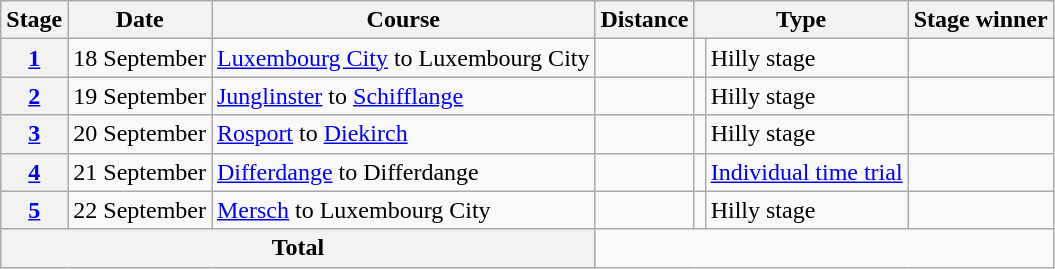<table class="wikitable">
<tr>
<th scope="col">Stage</th>
<th scope="col">Date</th>
<th scope="col">Course</th>
<th scope="col">Distance</th>
<th colspan="2" scope="col">Type</th>
<th scope="col">Stage winner</th>
</tr>
<tr>
<th scope="row" style="text-align:center;"><a href='#'>1</a></th>
<td style="text-align:center;">18 September</td>
<td><a href='#'>Luxembourg City</a> to Luxembourg City</td>
<td style="text-align:center;"></td>
<td></td>
<td>Hilly stage</td>
<td></td>
</tr>
<tr>
<th scope="row" style="text-align:center;"><a href='#'>2</a></th>
<td style="text-align:center;">19 September</td>
<td><a href='#'>Junglinster</a> to <a href='#'>Schifflange</a></td>
<td style="text-align:center;"></td>
<td></td>
<td>Hilly stage</td>
<td></td>
</tr>
<tr>
<th scope="row" style="text-align:center;"><a href='#'>3</a></th>
<td style="text-align:center;">20 September</td>
<td><a href='#'>Rosport</a> to <a href='#'>Diekirch</a></td>
<td style="text-align:center;"></td>
<td></td>
<td>Hilly stage</td>
<td></td>
</tr>
<tr>
<th scope="row" style="text-align:center;"><a href='#'>4</a></th>
<td style="text-align:center;">21 September</td>
<td><a href='#'>Differdange</a> to Differdange</td>
<td style="text-align:center;"></td>
<td></td>
<td><a href='#'>Individual time trial</a></td>
<td></td>
</tr>
<tr>
<th scope="row" style="text-align:center;"><a href='#'>5</a></th>
<td style="text-align:center;">22 September</td>
<td><a href='#'>Mersch</a> to Luxembourg City</td>
<td style="text-align:center;"></td>
<td></td>
<td>Hilly stage</td>
<td></td>
</tr>
<tr>
<th colspan="3">Total</th>
<td colspan="4" style="text-align:center;"></td>
</tr>
</table>
